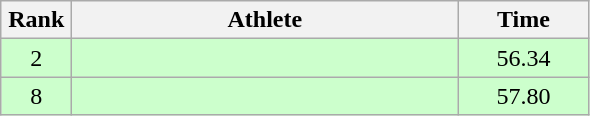<table class=wikitable style="text-align:center">
<tr>
<th width=40>Rank</th>
<th width=250>Athlete</th>
<th width=80>Time</th>
</tr>
<tr bgcolor="ccffcc">
<td>2</td>
<td align=left></td>
<td>56.34</td>
</tr>
<tr bgcolor="ccffcc">
<td>8</td>
<td align=left></td>
<td>57.80</td>
</tr>
</table>
